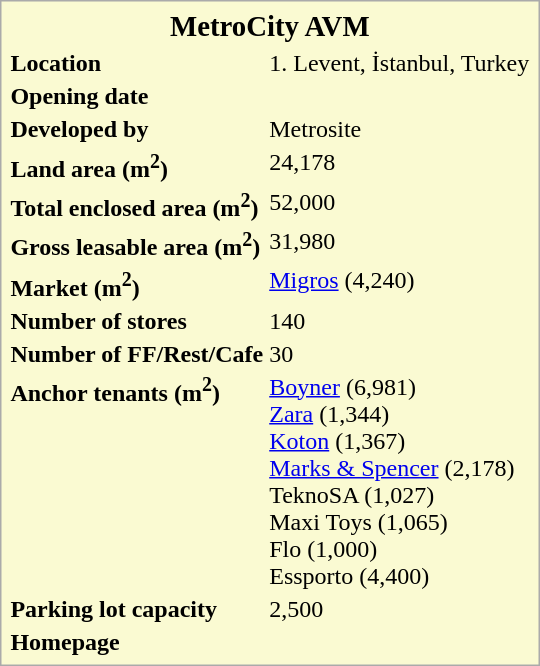<table class="infobox" style=" float: right; margin-left: 1em; margin-top: 1em; width: 40 em; background: #FAFAD2">
<tr>
<th colspan="2" style="  text-align: center; font-size: larger;">MetroCity AVM<br></th>
</tr>
<tr>
<td><strong>Location</strong></td>
<td>1. Levent, İstanbul, Turkey</td>
</tr>
<tr>
<td><strong>Opening date</strong></td>
<td></td>
</tr>
<tr>
<td><strong>Developed by</strong></td>
<td>Metrosite</td>
</tr>
<tr>
<td><strong>Land area (m<sup>2</sup>)</strong></td>
<td>24,178</td>
</tr>
<tr>
<td><strong>Total enclosed area (m<sup>2</sup>)</strong></td>
<td>52,000</td>
</tr>
<tr>
<td><strong>Gross leasable area (m<sup>2</sup>)</strong></td>
<td>31,980</td>
</tr>
<tr>
<td><strong>Market (m<sup>2</sup>)</strong></td>
<td><a href='#'>Migros</a> (4,240)</td>
</tr>
<tr>
<td><strong>Number of stores</strong></td>
<td>140</td>
</tr>
<tr>
<td><strong>Number of FF/Rest/Cafe</strong></td>
<td>30</td>
</tr>
<tr>
<td><strong>Anchor tenants (m<sup>2</sup>)</strong></td>
<td><a href='#'>Boyner</a> (6,981) <br> <a href='#'>Zara</a> (1,344) <br> <a href='#'>Koton</a> (1,367) <br> <a href='#'>Marks & Spencer</a> (2,178) <br> TeknoSA (1,027) <br> Maxi Toys (1,065) <br> Flo (1,000) <br> Essporto (4,400)</td>
</tr>
<tr>
<td><strong>Parking lot capacity</strong></td>
<td>2,500</td>
</tr>
<tr>
<td><strong>Homepage</strong></td>
<td></td>
</tr>
</table>
